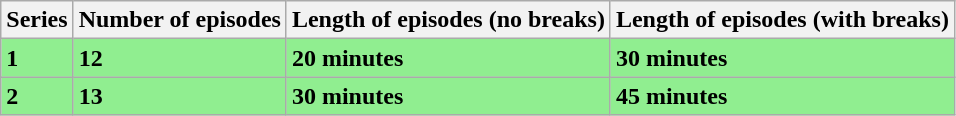<table class="wikitable">
<tr>
<th>Series</th>
<th>Number of episodes</th>
<th>Length of episodes (no breaks)</th>
<th>Length of episodes (with breaks)</th>
</tr>
<tr>
<td style="background:lightgreen "><strong>1</strong></td>
<td style="background:lightgreen "><strong>12</strong></td>
<td style="background:lightgreen "><strong>20 minutes </strong></td>
<td style="background:lightgreen "><strong>30 minutes </strong></td>
</tr>
<tr>
<td style="background:lightgreen "><strong>2</strong></td>
<td style="background:lightgreen "><strong>13</strong></td>
<td style="background:lightgreen "><strong>30 minutes </strong></td>
<td style="background:lightgreen "><strong>45 minutes </strong></td>
</tr>
</table>
